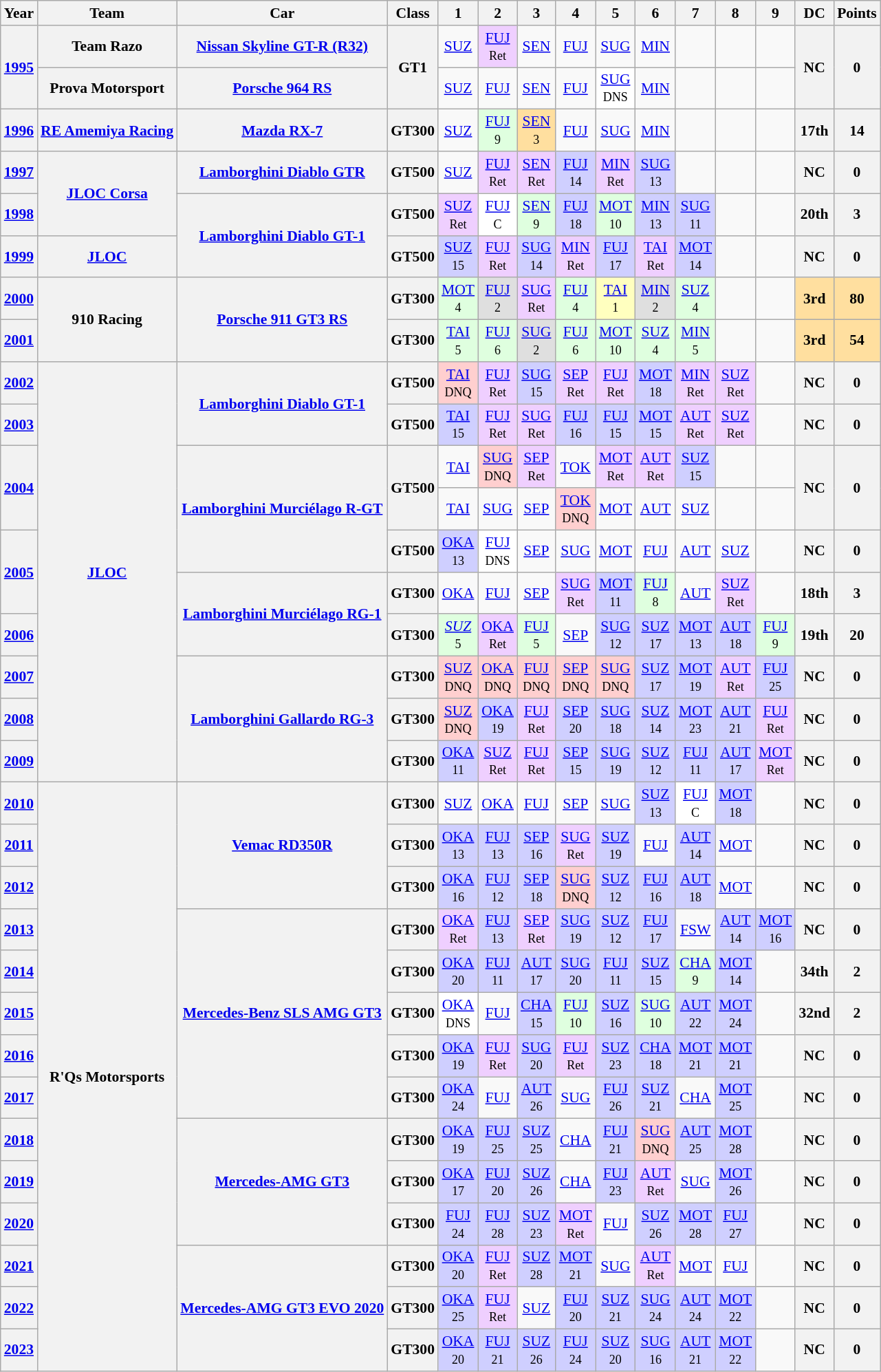<table class="wikitable" style="text-align:center; font-size:90%">
<tr>
<th>Year</th>
<th>Team</th>
<th>Car</th>
<th>Class</th>
<th>1</th>
<th>2</th>
<th>3</th>
<th>4</th>
<th>5</th>
<th>6</th>
<th>7</th>
<th>8</th>
<th>9</th>
<th>DC</th>
<th>Points</th>
</tr>
<tr>
<th rowspan="2"><a href='#'>1995</a></th>
<th>Team Razo</th>
<th><a href='#'>Nissan Skyline GT-R (R32)</a></th>
<th rowspan="2">GT1</th>
<td><a href='#'>SUZ</a></td>
<td bgcolor="#EFCFFF"><a href='#'>FUJ</a><br><small>Ret</small></td>
<td><a href='#'>SEN</a></td>
<td><a href='#'>FUJ</a></td>
<td><a href='#'>SUG</a></td>
<td><a href='#'>MIN</a></td>
<td></td>
<td></td>
<td></td>
<th rowspan="2">NC</th>
<th rowspan="2">0</th>
</tr>
<tr>
<th>Prova Motorsport</th>
<th><a href='#'>Porsche 964 RS</a></th>
<td><a href='#'>SUZ</a></td>
<td><a href='#'>FUJ</a></td>
<td><a href='#'>SEN</a></td>
<td><a href='#'>FUJ</a></td>
<td bgcolor="#FFFFFF"><a href='#'>SUG</a><br><small>DNS</small></td>
<td><a href='#'>MIN</a></td>
<td></td>
<td></td>
<td></td>
</tr>
<tr>
<th><a href='#'>1996</a></th>
<th><a href='#'>RE Amemiya Racing</a></th>
<th><a href='#'>Mazda RX-7</a></th>
<th>GT300</th>
<td><a href='#'>SUZ</a></td>
<td bgcolor="#DFFFDF"><a href='#'>FUJ</a><br><small>9</small></td>
<td bgcolor="#FFDF9F"><a href='#'>SEN</a><br><small>3</small></td>
<td><a href='#'>FUJ</a></td>
<td><a href='#'>SUG</a></td>
<td><a href='#'>MIN</a></td>
<td></td>
<td></td>
<td></td>
<th>17th</th>
<th>14</th>
</tr>
<tr>
<th><a href='#'>1997</a></th>
<th rowspan="2"><a href='#'>JLOC Corsa</a></th>
<th><a href='#'>Lamborghini Diablo GTR</a></th>
<th>GT500</th>
<td><a href='#'>SUZ</a></td>
<td bgcolor="#EFCFFF"><a href='#'>FUJ</a><br><small>Ret</small></td>
<td bgcolor="#EFCFFF"><a href='#'>SEN</a><br><small>Ret</small></td>
<td bgcolor="#CFCFFF"><a href='#'>FUJ</a><br><small>14</small></td>
<td bgcolor="#EFCFFF"><a href='#'>MIN</a><br><small>Ret</small></td>
<td bgcolor="#CFCFFF"><a href='#'>SUG</a><br><small>13</small></td>
<td></td>
<td></td>
<td></td>
<th>NC</th>
<th>0</th>
</tr>
<tr>
<th><a href='#'>1998</a></th>
<th rowspan="2"><a href='#'>Lamborghini Diablo GT-1</a></th>
<th>GT500</th>
<td bgcolor="#EFCFFF"><a href='#'>SUZ</a><br><small>Ret</small></td>
<td bgcolor="#FFFFFF"><a href='#'>FUJ</a><br><small>C</small></td>
<td bgcolor="#DFFFDF"><a href='#'>SEN</a><br><small>9</small></td>
<td bgcolor="#CFCFFF"><a href='#'>FUJ</a><br><small>18</small></td>
<td bgcolor="#DFFFDF"><a href='#'>MOT</a><br><small>10</small></td>
<td bgcolor="#CFCFFF"><a href='#'>MIN</a><br><small>13</small></td>
<td bgcolor="#CFCFFF"><a href='#'>SUG</a><br><small>11</small></td>
<td></td>
<td></td>
<th>20th</th>
<th>3</th>
</tr>
<tr>
<th><a href='#'>1999</a></th>
<th><a href='#'>JLOC</a></th>
<th>GT500</th>
<td bgcolor="#CFCFFF"><a href='#'>SUZ</a><br><small>15</small></td>
<td bgcolor="#EFCFFF"><a href='#'>FUJ</a><br><small>Ret</small></td>
<td bgcolor="#CFCFFF"><a href='#'>SUG</a><br><small>14</small></td>
<td bgcolor="#EFCFFF"><a href='#'>MIN</a><br><small>Ret</small></td>
<td bgcolor="#CFCFFF"><a href='#'>FUJ</a><br><small>17</small></td>
<td bgcolor="#EFCFFF"><a href='#'>TAI</a><br><small>Ret</small></td>
<td bgcolor="#CFCFFF"><a href='#'>MOT</a><br><small>14</small></td>
<td></td>
<td></td>
<th>NC</th>
<th>0</th>
</tr>
<tr>
<th><a href='#'>2000</a></th>
<th rowspan="2">910 Racing</th>
<th rowspan="2"><a href='#'>Porsche 911 GT3 RS</a></th>
<th>GT300</th>
<td bgcolor="#DFFFDF"><a href='#'>MOT</a><br><small>4</small></td>
<td bgcolor="#DFDFDF"><a href='#'>FUJ</a><br><small>2</small></td>
<td bgcolor="#EFCFFF"><a href='#'>SUG</a><br><small>Ret</small></td>
<td bgcolor="#DFFFDF"><a href='#'>FUJ</a><br><small>4</small></td>
<td bgcolor="#FFFFBF"><a href='#'>TAI</a><br><small>1</small></td>
<td bgcolor="#DFDFDF"><a href='#'>MIN</a><br><small>2</small></td>
<td bgcolor="#DFFFDF"><a href='#'>SUZ</a><br><small>4</small></td>
<td></td>
<td></td>
<td bgcolor="#FFDF9F"><strong>3rd</strong></td>
<td bgcolor="#FFDF9F"><strong>80</strong></td>
</tr>
<tr>
<th><a href='#'>2001</a></th>
<th>GT300</th>
<td bgcolor="#DFFFDF"><a href='#'>TAI</a><br><small>5</small></td>
<td bgcolor="#DFFFDF"><a href='#'>FUJ</a><br><small>6</small></td>
<td bgcolor="#DFDFDF"><a href='#'>SUG</a><br><small>2</small></td>
<td bgcolor="#DFFFDF"><a href='#'>FUJ</a><br><small>6</small></td>
<td bgcolor="#DFFFDF"><a href='#'>MOT</a><br><small>10</small></td>
<td bgcolor="#DFFFDF"><a href='#'>SUZ</a><br><small>4</small></td>
<td bgcolor="#DFFFDF"><a href='#'>MIN</a><br><small>5</small></td>
<td></td>
<td></td>
<td bgcolor="#FFDF9F"><strong>3rd</strong></td>
<td bgcolor="#FFDF9F"><strong>54</strong></td>
</tr>
<tr>
<th><a href='#'>2002</a></th>
<th rowspan="10"><a href='#'>JLOC</a></th>
<th rowspan="2"><a href='#'>Lamborghini Diablo GT-1</a></th>
<th>GT500</th>
<td bgcolor="#FFCFCF"><a href='#'>TAI</a><br><small>DNQ</small></td>
<td bgcolor="#EFCFFF"><a href='#'>FUJ</a><br><small>Ret</small></td>
<td bgcolor="#CFCFFF"><a href='#'>SUG</a><br><small>15</small></td>
<td bgcolor="#EFCFFF"><a href='#'>SEP</a><br><small>Ret</small></td>
<td bgcolor="#EFCFFF"><a href='#'>FUJ</a><br><small>Ret</small></td>
<td bgcolor="#CFCFFF"><a href='#'>MOT</a><br><small>18</small></td>
<td bgcolor="#EFCFFF"><a href='#'>MIN</a><br><small>Ret</small></td>
<td bgcolor="#EFCFFF"><a href='#'>SUZ</a><br><small>Ret</small></td>
<td></td>
<th>NC</th>
<th>0</th>
</tr>
<tr>
<th><a href='#'>2003</a></th>
<th>GT500</th>
<td bgcolor="#CFCFFF"><a href='#'>TAI</a><br><small>15</small></td>
<td bgcolor="#EFCFFF"><a href='#'>FUJ</a><br><small>Ret</small></td>
<td bgcolor="#EFCFFF"><a href='#'>SUG</a><br><small>Ret</small></td>
<td bgcolor="#CFCFFF"><a href='#'>FUJ</a><br><small>16</small></td>
<td bgcolor="#CFCFFF"><a href='#'>FUJ</a><br><small>15</small></td>
<td bgcolor="#CFCFFF"><a href='#'>MOT</a><br><small>15</small></td>
<td bgcolor="#EFCFFF"><a href='#'>AUT</a><br><small>Ret</small></td>
<td bgcolor="#EFCFFF"><a href='#'>SUZ</a><br><small>Ret</small></td>
<td></td>
<th>NC</th>
<th>0</th>
</tr>
<tr>
<th rowspan="2"><a href='#'>2004</a></th>
<th rowspan="3"><a href='#'>Lamborghini Murciélago R-GT</a></th>
<th rowspan="2">GT500</th>
<td><a href='#'>TAI</a></td>
<td bgcolor="#FFCFCF"><a href='#'>SUG</a><br><small>DNQ</small></td>
<td bgcolor="#EFCFFF"><a href='#'>SEP</a><br><small>Ret</small></td>
<td><a href='#'>TOK</a></td>
<td bgcolor="#EFCFFF"><a href='#'>MOT</a><br><small>Ret</small></td>
<td bgcolor="#EFCFFF"><a href='#'>AUT</a><br><small>Ret</small></td>
<td bgcolor="#CFCFFF"><a href='#'>SUZ</a><br><small>15</small></td>
<td></td>
<td></td>
<th rowspan="2">NC</th>
<th rowspan="2">0</th>
</tr>
<tr>
<td><a href='#'>TAI</a></td>
<td><a href='#'>SUG</a></td>
<td><a href='#'>SEP</a></td>
<td bgcolor="#FFCFCF"><a href='#'>TOK</a><br><small>DNQ</small></td>
<td><a href='#'>MOT</a></td>
<td><a href='#'>AUT</a></td>
<td><a href='#'>SUZ</a></td>
<td></td>
<td></td>
</tr>
<tr>
<th rowspan="2"><a href='#'>2005</a></th>
<th>GT500</th>
<td bgcolor="#CFCFFF"><a href='#'>OKA</a><br><small>13</small></td>
<td bgcolor="#FFFFFF"><a href='#'>FUJ</a><br><small>DNS</small></td>
<td><a href='#'>SEP</a></td>
<td><a href='#'>SUG</a></td>
<td><a href='#'>MOT</a></td>
<td><a href='#'>FUJ</a></td>
<td><a href='#'>AUT</a></td>
<td><a href='#'>SUZ</a></td>
<td></td>
<th>NC</th>
<th>0</th>
</tr>
<tr>
<th rowspan="2"><a href='#'>Lamborghini Murciélago RG-1</a></th>
<th>GT300</th>
<td><a href='#'>OKA</a></td>
<td><a href='#'>FUJ</a></td>
<td><a href='#'>SEP</a></td>
<td bgcolor="#EFCFFF"><a href='#'>SUG</a><br><small>Ret</small></td>
<td bgcolor="#CFCFFF"><a href='#'>MOT</a><br><small>11</small></td>
<td bgcolor="#DFFFDF"><a href='#'>FUJ</a><br><small>8</small></td>
<td><a href='#'>AUT</a></td>
<td bgcolor="#EFCFFF"><a href='#'>SUZ</a><br><small>Ret</small></td>
<td></td>
<th>18th</th>
<th>3</th>
</tr>
<tr>
<th><a href='#'>2006</a></th>
<th>GT300</th>
<td bgcolor="#DFFFDF"><em><a href='#'>SUZ</a></em><br><small>5</small></td>
<td bgcolor="#EFCFFF"><a href='#'>OKA</a><br><small>Ret</small></td>
<td bgcolor="#DFFFDF"><a href='#'>FUJ</a><br><small>5</small></td>
<td><a href='#'>SEP</a></td>
<td bgcolor="#CFCFFF"><a href='#'>SUG</a><br><small>12</small></td>
<td bgcolor="#CFCFFF"><a href='#'>SUZ</a><br><small>17</small></td>
<td bgcolor="#CFCFFF"><a href='#'>MOT</a><br><small>13</small></td>
<td bgcolor="#CFCFFF"><a href='#'>AUT</a><br><small>18</small></td>
<td bgcolor="#DFFFDF"><a href='#'>FUJ</a><br><small>9</small></td>
<th>19th</th>
<th>20</th>
</tr>
<tr>
<th><a href='#'>2007</a></th>
<th rowspan="3"><a href='#'>Lamborghini Gallardo RG-3</a></th>
<th>GT300</th>
<td bgcolor="#FFCFCF"><a href='#'>SUZ</a><br><small>DNQ</small></td>
<td bgcolor="#FFCFCF"><a href='#'>OKA</a><br><small>DNQ</small></td>
<td bgcolor="#FFCFCF"><a href='#'>FUJ</a><br><small>DNQ</small></td>
<td bgcolor="#FFCFCF"><a href='#'>SEP</a><br><small>DNQ</small></td>
<td bgcolor="#FFCFCF"><a href='#'>SUG</a><br><small>DNQ</small></td>
<td bgcolor="#CFCFFF"><a href='#'>SUZ</a><br><small>17</small></td>
<td bgcolor="#CFCFFF"><a href='#'>MOT</a><br><small>19</small></td>
<td bgcolor="#EFCFFF"><a href='#'>AUT</a><br><small>Ret</small></td>
<td bgcolor="#CFCFFF"><a href='#'>FUJ</a><br><small>25</small></td>
<th>NC</th>
<th>0</th>
</tr>
<tr>
<th><a href='#'>2008</a></th>
<th>GT300</th>
<td bgcolor="#FFCFCF"><a href='#'>SUZ</a><br><small>DNQ</small></td>
<td bgcolor="#CFCFFF"><a href='#'>OKA</a><br><small>19</small></td>
<td bgcolor="#EFCFFF"><a href='#'>FUJ</a><br><small>Ret</small></td>
<td bgcolor="#CFCFFF"><a href='#'>SEP</a><br><small>20</small></td>
<td bgcolor="#CFCFFF"><a href='#'>SUG</a><br><small>18</small></td>
<td bgcolor="#CFCFFF"><a href='#'>SUZ</a><br><small>14</small></td>
<td bgcolor="#CFCFFF"><a href='#'>MOT</a><br><small>23</small></td>
<td bgcolor="#CFCFFF"><a href='#'>AUT</a><br><small>21</small></td>
<td bgcolor="#EFCFFF"><a href='#'>FUJ</a><br><small>Ret</small></td>
<th>NC</th>
<th>0</th>
</tr>
<tr>
<th><a href='#'>2009</a></th>
<th>GT300</th>
<td bgcolor="#CFCFFF"><a href='#'>OKA</a><br><small>11</small></td>
<td bgcolor="#EFCFFF"><a href='#'>SUZ</a><br><small>Ret</small></td>
<td bgcolor="#EFCFFF"><a href='#'>FUJ</a><br><small>Ret</small></td>
<td bgcolor="#CFCFFF"><a href='#'>SEP</a><br><small>15</small></td>
<td bgcolor="#CFCFFF"><a href='#'>SUG</a><br><small>19</small></td>
<td bgcolor="#CFCFFF"><a href='#'>SUZ</a><br><small>12</small></td>
<td bgcolor="#CFCFFF"><a href='#'>FUJ</a><br><small>11</small></td>
<td bgcolor="#CFCFFF"><a href='#'>AUT</a><br><small>17</small></td>
<td bgcolor="#EFCFFF"><a href='#'>MOT</a><br><small>Ret</small></td>
<th>NC</th>
<th>0</th>
</tr>
<tr>
<th><a href='#'>2010</a></th>
<th rowspan="14">R'Qs Motorsports</th>
<th rowspan="3"><a href='#'>Vemac RD350R</a></th>
<th>GT300</th>
<td><a href='#'>SUZ</a></td>
<td><a href='#'>OKA</a></td>
<td><a href='#'>FUJ</a></td>
<td><a href='#'>SEP</a></td>
<td><a href='#'>SUG</a></td>
<td bgcolor="#CFCFFF"><a href='#'>SUZ</a><br><small>13</small></td>
<td bgcolor="#FFFFFF"><a href='#'>FUJ</a><br><small>C</small></td>
<td bgcolor="#CFCFFF"><a href='#'>MOT</a><br><small>18</small></td>
<td></td>
<th>NC</th>
<th>0</th>
</tr>
<tr>
<th><a href='#'>2011</a></th>
<th>GT300</th>
<td bgcolor="#CFCFFF"><a href='#'>OKA</a><br><small>13</small></td>
<td bgcolor="#CFCFFF"><a href='#'>FUJ</a><br><small>13</small></td>
<td bgcolor="#CFCFFF"><a href='#'>SEP</a><br><small>16</small></td>
<td bgcolor="#EFCFFF"><a href='#'>SUG</a><br><small>Ret</small></td>
<td bgcolor="#CFCFFF"><a href='#'>SUZ</a><br><small>19</small></td>
<td><a href='#'>FUJ</a></td>
<td bgcolor="#CFCFFF"><a href='#'>AUT</a><br><small>14</small></td>
<td><a href='#'>MOT</a></td>
<td></td>
<th>NC</th>
<th>0</th>
</tr>
<tr>
<th><a href='#'>2012</a></th>
<th>GT300</th>
<td bgcolor="#CFCFFF"><a href='#'>OKA</a><br><small>16</small></td>
<td bgcolor="#CFCFFF"><a href='#'>FUJ</a><br><small>12</small></td>
<td bgcolor="#CFCFFF"><a href='#'>SEP</a><br><small>18</small></td>
<td bgcolor="#FFCFCF"><a href='#'>SUG</a><br><small>DNQ</small></td>
<td bgcolor="#CFCFFF"><a href='#'>SUZ</a><br><small>12</small></td>
<td bgcolor="#CFCFFF"><a href='#'>FUJ</a><br><small>16</small></td>
<td bgcolor="#CFCFFF"><a href='#'>AUT</a><br><small>18</small></td>
<td><a href='#'>MOT</a></td>
<td></td>
<th>NC</th>
<th>0</th>
</tr>
<tr>
<th><a href='#'>2013</a></th>
<th rowspan="5"><a href='#'>Mercedes-Benz SLS AMG GT3</a></th>
<th>GT300</th>
<td bgcolor="#EFCFFF"><a href='#'>OKA</a><br><small>Ret</small></td>
<td bgcolor="#CFCFFF"><a href='#'>FUJ</a><br><small>13</small></td>
<td bgcolor="#EFCFFF"><a href='#'>SEP</a><br><small>Ret</small></td>
<td bgcolor="#CFCFFF"><a href='#'>SUG</a><br><small>19</small></td>
<td bgcolor="#CFCFFF"><a href='#'>SUZ</a><br><small>12</small></td>
<td bgcolor="#CFCFFF"><a href='#'>FUJ</a><br><small>17</small></td>
<td><a href='#'>FSW</a></td>
<td bgcolor="#CFCFFF"><a href='#'>AUT</a><br><small>14</small></td>
<td bgcolor="#CFCFFF"><a href='#'>MOT</a><br><small>16</small></td>
<th>NC</th>
<th>0</th>
</tr>
<tr>
<th><a href='#'>2014</a></th>
<th>GT300</th>
<td bgcolor="#CFCFFF"><a href='#'>OKA</a><br><small>20</small></td>
<td bgcolor="#CFCFFF"><a href='#'>FUJ</a><br><small>11</small></td>
<td bgcolor="#CFCFFF"><a href='#'>AUT</a><br><small>17</small></td>
<td bgcolor="#CFCFFF"><a href='#'>SUG</a><br><small>20</small></td>
<td bgcolor="#CFCFFF"><a href='#'>FUJ</a><br><small>11</small></td>
<td bgcolor="#CFCFFF"><a href='#'>SUZ</a><br><small>15</small></td>
<td bgcolor="#DFFFDF"><a href='#'>CHA</a><br><small>9</small></td>
<td bgcolor="#CFCFFF"><a href='#'>MOT</a><br><small>14</small></td>
<td></td>
<th>34th</th>
<th>2</th>
</tr>
<tr>
<th><a href='#'>2015</a></th>
<th>GT300</th>
<td bgcolor="#FFFFFF"><a href='#'>OKA</a><br><small>DNS</small></td>
<td><a href='#'>FUJ</a></td>
<td bgcolor="#CFCFFF"><a href='#'>CHA</a><br><small>15</small></td>
<td bgcolor="#DFFFDF"><a href='#'>FUJ</a><br><small>10</small></td>
<td bgcolor="#CFCFFF"><a href='#'>SUZ</a><br><small>16</small></td>
<td bgcolor="#DFFFDF"><a href='#'>SUG</a><br><small>10</small></td>
<td bgcolor="#CFCFFF"><a href='#'>AUT</a><br><small>22</small></td>
<td bgcolor="#CFCFFF"><a href='#'>MOT</a><br><small>24</small></td>
<td></td>
<th>32nd</th>
<th>2</th>
</tr>
<tr>
<th><a href='#'>2016</a></th>
<th>GT300</th>
<td bgcolor="#CFCFFF"><a href='#'>OKA</a><br><small>19</small></td>
<td bgcolor="#EFCFFF"><a href='#'>FUJ</a><br><small>Ret</small></td>
<td bgcolor="#CFCFFF"><a href='#'>SUG</a><br><small>20</small></td>
<td bgcolor="#EFCFFF"><a href='#'>FUJ</a><br><small>Ret</small></td>
<td bgcolor="#CFCFFF"><a href='#'>SUZ</a><br><small>23</small></td>
<td bgcolor="#CFCFFF"><a href='#'>CHA</a><br><small>18</small></td>
<td bgcolor="#CFCFFF"><a href='#'>MOT</a><br><small>21</small></td>
<td bgcolor="#CFCFFF"><a href='#'>MOT</a><br><small>21</small></td>
<td></td>
<th>NC</th>
<th>0</th>
</tr>
<tr>
<th><a href='#'>2017</a></th>
<th>GT300</th>
<td bgcolor="#CFCFFF"><a href='#'>OKA</a><br><small>24</small></td>
<td><a href='#'>FUJ</a></td>
<td bgcolor="#CFCFFF"><a href='#'>AUT</a><br><small>26</small></td>
<td><a href='#'>SUG</a></td>
<td bgcolor="#CFCFFF"><a href='#'>FUJ</a><br><small>26</small></td>
<td bgcolor="#CFCFFF"><a href='#'>SUZ</a><br><small>21</small></td>
<td><a href='#'>CHA</a></td>
<td bgcolor="#CFCFFF"><a href='#'>MOT</a><br><small>25</small></td>
<td></td>
<th>NC</th>
<th>0</th>
</tr>
<tr>
<th><a href='#'>2018</a></th>
<th rowspan="3"><a href='#'>Mercedes-AMG GT3</a></th>
<th>GT300</th>
<td bgcolor="#CFCFFF"><a href='#'>OKA</a><br><small>19</small></td>
<td bgcolor="#CFCFFF"><a href='#'>FUJ</a><br><small>25</small></td>
<td bgcolor="#CFCFFF"><a href='#'>SUZ</a><br><small>25</small></td>
<td><a href='#'>CHA</a></td>
<td bgcolor="#CFCFFF"><a href='#'>FUJ</a><br><small>21</small></td>
<td bgcolor="#FFCFCF"><a href='#'>SUG</a><br><small>DNQ</small></td>
<td bgcolor="#CFCFFF"><a href='#'>AUT</a><br><small>25</small></td>
<td bgcolor="#CFCFFF"><a href='#'>MOT</a><br><small>28</small></td>
<td></td>
<th>NC</th>
<th>0</th>
</tr>
<tr>
<th><a href='#'>2019</a></th>
<th>GT300</th>
<td bgcolor="#CFCFFF"><a href='#'>OKA</a><br><small>17</small></td>
<td bgcolor="#CFCFFF"><a href='#'>FUJ</a><br><small>20</small></td>
<td bgcolor="#CFCFFF"><a href='#'>SUZ</a><br><small>26</small></td>
<td><a href='#'>CHA</a></td>
<td bgcolor="#CFCFFF"><a href='#'>FUJ</a><br><small>23</small></td>
<td bgcolor="#EFCFFF"><a href='#'>AUT</a><br><small>Ret</small></td>
<td><a href='#'>SUG</a></td>
<td bgcolor="#CFCFFF"><a href='#'>MOT</a><br><small>26</small></td>
<td></td>
<th>NC</th>
<th>0</th>
</tr>
<tr>
<th><a href='#'>2020</a></th>
<th>GT300</th>
<td bgcolor="#CFCFFF"><a href='#'>FUJ</a><br><small>24</small></td>
<td bgcolor="#CFCFFF"><a href='#'>FUJ</a><br><small>28</small></td>
<td bgcolor="#CFCFFF"><a href='#'>SUZ</a><br><small>23</small></td>
<td bgcolor="#EFCFFF"><a href='#'>MOT</a><br><small>Ret</small></td>
<td><a href='#'>FUJ</a></td>
<td bgcolor="#CFCFFF"><a href='#'>SUZ</a><br><small>26</small></td>
<td bgcolor="#CFCFFF"><a href='#'>MOT</a><br><small>28</small></td>
<td bgcolor="#CFCFFF"><a href='#'>FUJ</a><br><small>27</small></td>
<td></td>
<th>NC</th>
<th>0</th>
</tr>
<tr>
<th><a href='#'>2021</a></th>
<th rowspan="3"><a href='#'>Mercedes-AMG GT3 EVO 2020</a></th>
<th>GT300</th>
<td bgcolor="#CFCFFF"><a href='#'>OKA</a><br><small>20</small></td>
<td bgcolor="#EFCFFF"><a href='#'>FUJ</a><br><small>Ret</small></td>
<td bgcolor="#CFCFFF"><a href='#'>SUZ</a><br><small>28</small></td>
<td bgcolor="#CFCFFF"><a href='#'>MOT</a><br><small>21</small></td>
<td><a href='#'>SUG</a></td>
<td bgcolor="#EFCFFF"><a href='#'>AUT</a><br><small>Ret</small></td>
<td><a href='#'>MOT</a></td>
<td><a href='#'>FUJ</a></td>
<td></td>
<th>NC</th>
<th>0</th>
</tr>
<tr>
<th><a href='#'>2022</a></th>
<th>GT300</th>
<td bgcolor="#CFCFFF"><a href='#'>OKA</a><br><small>25</small></td>
<td bgcolor="#EFCFFF"><a href='#'>FUJ</a><br><small>Ret</small></td>
<td><a href='#'>SUZ</a></td>
<td bgcolor="#CFCFFF"><a href='#'>FUJ</a><br><small>20</small></td>
<td bgcolor="#CFCFFF"><a href='#'>SUZ</a><br><small>21</small></td>
<td bgcolor="#CFCFFF"><a href='#'>SUG</a><br><small>24</small></td>
<td bgcolor="#CFCFFF"><a href='#'>AUT</a><br><small>24</small></td>
<td bgcolor="#CFCFFF"><a href='#'>MOT</a><br><small>22</small></td>
<td></td>
<th>NC</th>
<th>0</th>
</tr>
<tr>
<th><a href='#'>2023</a></th>
<th>GT300</th>
<td bgcolor="#CFCFFF"><a href='#'>OKA</a><br><small>20</small></td>
<td bgcolor="#CFCFFF"><a href='#'>FUJ</a><br><small>21</small></td>
<td bgcolor="#CFCFFF"><a href='#'>SUZ</a><br><small>26</small></td>
<td bgcolor="#CFCFFF"><a href='#'>FUJ</a><br><small>24</small></td>
<td bgcolor="#CFCFFF"><a href='#'>SUZ</a><br><small>20</small></td>
<td bgcolor="#CFCFFF"><a href='#'>SUG</a><br><small>16</small></td>
<td bgcolor="#CFCFFF"><a href='#'>AUT</a><br><small>21</small></td>
<td bgcolor="#CFCFFF"><a href='#'>MOT</a><br><small>22</small></td>
<td></td>
<th>NC</th>
<th>0</th>
</tr>
</table>
